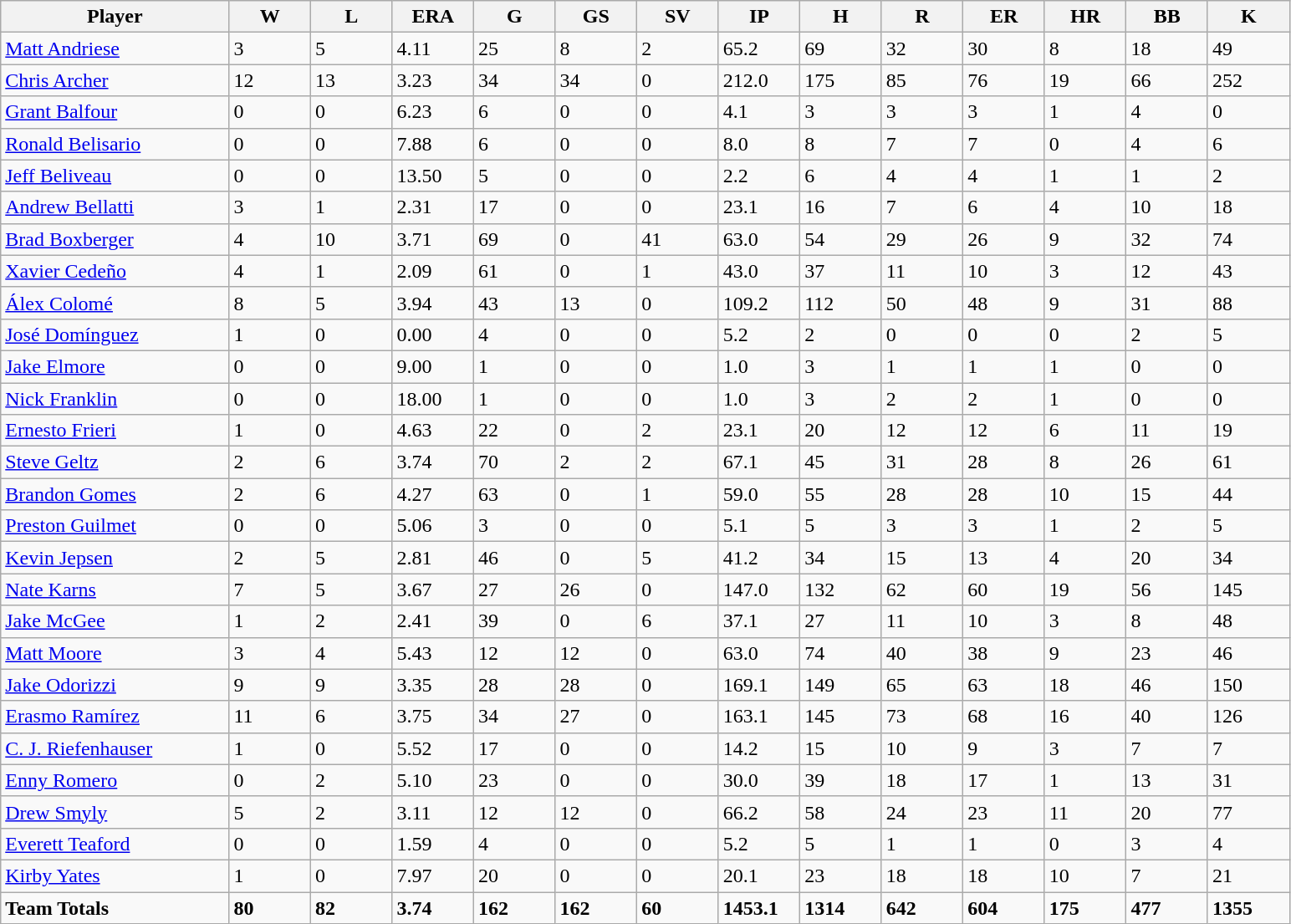<table class="wikitable sortable">
<tr>
<th bgcolor="#DDDDFF" width="14%">Player</th>
<th bgcolor="#DDDDFF" width="5%">W</th>
<th bgcolor="#DDDDFF" width="5%">L</th>
<th bgcolor="#DDDDFF" width="5%">ERA</th>
<th bgcolor="#DDDDFF" width="5%">G</th>
<th bgcolor="#DDDDFF" width="5%">GS</th>
<th bgcolor="#DDDDFF" width="5%">SV</th>
<th bgcolor="#DDDDFF" width="5%">IP</th>
<th bgcolor="#DDDDFF" width="5%">H</th>
<th bgcolor="#DDDDFF" width="5%">R</th>
<th bgcolor="#DDDDFF" width="5%">ER</th>
<th bgcolor="#DDDDFF" width="5%">HR</th>
<th bgcolor="#DDDDFF" width="5%">BB</th>
<th bgcolor="#DDDDFF" width="5%">K</th>
</tr>
<tr>
<td><a href='#'>Matt Andriese</a></td>
<td>3</td>
<td>5</td>
<td>4.11</td>
<td>25</td>
<td>8</td>
<td>2</td>
<td>65.2</td>
<td>69</td>
<td>32</td>
<td>30</td>
<td>8</td>
<td>18</td>
<td>49</td>
</tr>
<tr>
<td><a href='#'>Chris Archer</a></td>
<td>12</td>
<td>13</td>
<td>3.23</td>
<td>34</td>
<td>34</td>
<td>0</td>
<td>212.0</td>
<td>175</td>
<td>85</td>
<td>76</td>
<td>19</td>
<td>66</td>
<td>252</td>
</tr>
<tr>
<td><a href='#'>Grant Balfour</a></td>
<td>0</td>
<td>0</td>
<td>6.23</td>
<td>6</td>
<td>0</td>
<td>0</td>
<td>4.1</td>
<td>3</td>
<td>3</td>
<td>3</td>
<td>1</td>
<td>4</td>
<td>0</td>
</tr>
<tr>
<td><a href='#'>Ronald Belisario</a></td>
<td>0</td>
<td>0</td>
<td>7.88</td>
<td>6</td>
<td>0</td>
<td>0</td>
<td>8.0</td>
<td>8</td>
<td>7</td>
<td>7</td>
<td>0</td>
<td>4</td>
<td>6</td>
</tr>
<tr>
<td><a href='#'>Jeff Beliveau</a></td>
<td>0</td>
<td>0</td>
<td>13.50</td>
<td>5</td>
<td>0</td>
<td>0</td>
<td>2.2</td>
<td>6</td>
<td>4</td>
<td>4</td>
<td>1</td>
<td>1</td>
<td>2</td>
</tr>
<tr>
<td><a href='#'>Andrew Bellatti</a></td>
<td>3</td>
<td>1</td>
<td>2.31</td>
<td>17</td>
<td>0</td>
<td>0</td>
<td>23.1</td>
<td>16</td>
<td>7</td>
<td>6</td>
<td>4</td>
<td>10</td>
<td>18</td>
</tr>
<tr>
<td><a href='#'>Brad Boxberger</a></td>
<td>4</td>
<td>10</td>
<td>3.71</td>
<td>69</td>
<td>0</td>
<td>41</td>
<td>63.0</td>
<td>54</td>
<td>29</td>
<td>26</td>
<td>9</td>
<td>32</td>
<td>74</td>
</tr>
<tr>
<td><a href='#'>Xavier Cedeño</a></td>
<td>4</td>
<td>1</td>
<td>2.09</td>
<td>61</td>
<td>0</td>
<td>1</td>
<td>43.0</td>
<td>37</td>
<td>11</td>
<td>10</td>
<td>3</td>
<td>12</td>
<td>43</td>
</tr>
<tr>
<td><a href='#'>Álex Colomé</a></td>
<td>8</td>
<td>5</td>
<td>3.94</td>
<td>43</td>
<td>13</td>
<td>0</td>
<td>109.2</td>
<td>112</td>
<td>50</td>
<td>48</td>
<td>9</td>
<td>31</td>
<td>88</td>
</tr>
<tr>
<td><a href='#'>José Domínguez</a></td>
<td>1</td>
<td>0</td>
<td>0.00</td>
<td>4</td>
<td>0</td>
<td>0</td>
<td>5.2</td>
<td>2</td>
<td>0</td>
<td>0</td>
<td>0</td>
<td>2</td>
<td>5</td>
</tr>
<tr>
<td><a href='#'>Jake Elmore</a></td>
<td>0</td>
<td>0</td>
<td>9.00</td>
<td>1</td>
<td>0</td>
<td>0</td>
<td>1.0</td>
<td>3</td>
<td>1</td>
<td>1</td>
<td>1</td>
<td>0</td>
<td>0</td>
</tr>
<tr>
<td><a href='#'>Nick Franklin</a></td>
<td>0</td>
<td>0</td>
<td>18.00</td>
<td>1</td>
<td>0</td>
<td>0</td>
<td>1.0</td>
<td>3</td>
<td>2</td>
<td>2</td>
<td>1</td>
<td>0</td>
<td>0</td>
</tr>
<tr>
<td><a href='#'>Ernesto Frieri</a></td>
<td>1</td>
<td>0</td>
<td>4.63</td>
<td>22</td>
<td>0</td>
<td>2</td>
<td>23.1</td>
<td>20</td>
<td>12</td>
<td>12</td>
<td>6</td>
<td>11</td>
<td>19</td>
</tr>
<tr>
<td><a href='#'>Steve Geltz</a></td>
<td>2</td>
<td>6</td>
<td>3.74</td>
<td>70</td>
<td>2</td>
<td>2</td>
<td>67.1</td>
<td>45</td>
<td>31</td>
<td>28</td>
<td>8</td>
<td>26</td>
<td>61</td>
</tr>
<tr>
<td><a href='#'>Brandon Gomes</a></td>
<td>2</td>
<td>6</td>
<td>4.27</td>
<td>63</td>
<td>0</td>
<td>1</td>
<td>59.0</td>
<td>55</td>
<td>28</td>
<td>28</td>
<td>10</td>
<td>15</td>
<td>44</td>
</tr>
<tr>
<td><a href='#'>Preston Guilmet</a></td>
<td>0</td>
<td>0</td>
<td>5.06</td>
<td>3</td>
<td>0</td>
<td>0</td>
<td>5.1</td>
<td>5</td>
<td>3</td>
<td>3</td>
<td>1</td>
<td>2</td>
<td>5</td>
</tr>
<tr>
<td><a href='#'>Kevin Jepsen</a></td>
<td>2</td>
<td>5</td>
<td>2.81</td>
<td>46</td>
<td>0</td>
<td>5</td>
<td>41.2</td>
<td>34</td>
<td>15</td>
<td>13</td>
<td>4</td>
<td>20</td>
<td>34</td>
</tr>
<tr>
<td><a href='#'>Nate Karns</a></td>
<td>7</td>
<td>5</td>
<td>3.67</td>
<td>27</td>
<td>26</td>
<td>0</td>
<td>147.0</td>
<td>132</td>
<td>62</td>
<td>60</td>
<td>19</td>
<td>56</td>
<td>145</td>
</tr>
<tr>
<td><a href='#'>Jake McGee</a></td>
<td>1</td>
<td>2</td>
<td>2.41</td>
<td>39</td>
<td>0</td>
<td>6</td>
<td>37.1</td>
<td>27</td>
<td>11</td>
<td>10</td>
<td>3</td>
<td>8</td>
<td>48</td>
</tr>
<tr>
<td><a href='#'>Matt Moore</a></td>
<td>3</td>
<td>4</td>
<td>5.43</td>
<td>12</td>
<td>12</td>
<td>0</td>
<td>63.0</td>
<td>74</td>
<td>40</td>
<td>38</td>
<td>9</td>
<td>23</td>
<td>46</td>
</tr>
<tr>
<td><a href='#'>Jake Odorizzi</a></td>
<td>9</td>
<td>9</td>
<td>3.35</td>
<td>28</td>
<td>28</td>
<td>0</td>
<td>169.1</td>
<td>149</td>
<td>65</td>
<td>63</td>
<td>18</td>
<td>46</td>
<td>150</td>
</tr>
<tr>
<td><a href='#'>Erasmo Ramírez</a></td>
<td>11</td>
<td>6</td>
<td>3.75</td>
<td>34</td>
<td>27</td>
<td>0</td>
<td>163.1</td>
<td>145</td>
<td>73</td>
<td>68</td>
<td>16</td>
<td>40</td>
<td>126</td>
</tr>
<tr>
<td><a href='#'>C. J. Riefenhauser</a></td>
<td>1</td>
<td>0</td>
<td>5.52</td>
<td>17</td>
<td>0</td>
<td>0</td>
<td>14.2</td>
<td>15</td>
<td>10</td>
<td>9</td>
<td>3</td>
<td>7</td>
<td>7</td>
</tr>
<tr>
<td><a href='#'>Enny Romero</a></td>
<td>0</td>
<td>2</td>
<td>5.10</td>
<td>23</td>
<td>0</td>
<td>0</td>
<td>30.0</td>
<td>39</td>
<td>18</td>
<td>17</td>
<td>1</td>
<td>13</td>
<td>31</td>
</tr>
<tr>
<td><a href='#'>Drew Smyly</a></td>
<td>5</td>
<td>2</td>
<td>3.11</td>
<td>12</td>
<td>12</td>
<td>0</td>
<td>66.2</td>
<td>58</td>
<td>24</td>
<td>23</td>
<td>11</td>
<td>20</td>
<td>77</td>
</tr>
<tr>
<td><a href='#'>Everett Teaford</a></td>
<td>0</td>
<td>0</td>
<td>1.59</td>
<td>4</td>
<td>0</td>
<td>0</td>
<td>5.2</td>
<td>5</td>
<td>1</td>
<td>1</td>
<td>0</td>
<td>3</td>
<td>4</td>
</tr>
<tr>
<td><a href='#'>Kirby Yates</a></td>
<td>1</td>
<td>0</td>
<td>7.97</td>
<td>20</td>
<td>0</td>
<td>0</td>
<td>20.1</td>
<td>23</td>
<td>18</td>
<td>18</td>
<td>10</td>
<td>7</td>
<td>21</td>
</tr>
<tr>
<td><strong>Team Totals</strong></td>
<td><strong>80</strong></td>
<td><strong>82</strong></td>
<td><strong>3.74</strong></td>
<td><strong>162</strong></td>
<td><strong>162</strong></td>
<td><strong>60</strong></td>
<td><strong>1453.1</strong></td>
<td><strong>1314</strong></td>
<td><strong>642</strong></td>
<td><strong>604</strong></td>
<td><strong>175</strong></td>
<td><strong>477</strong></td>
<td><strong>1355</strong></td>
</tr>
</table>
